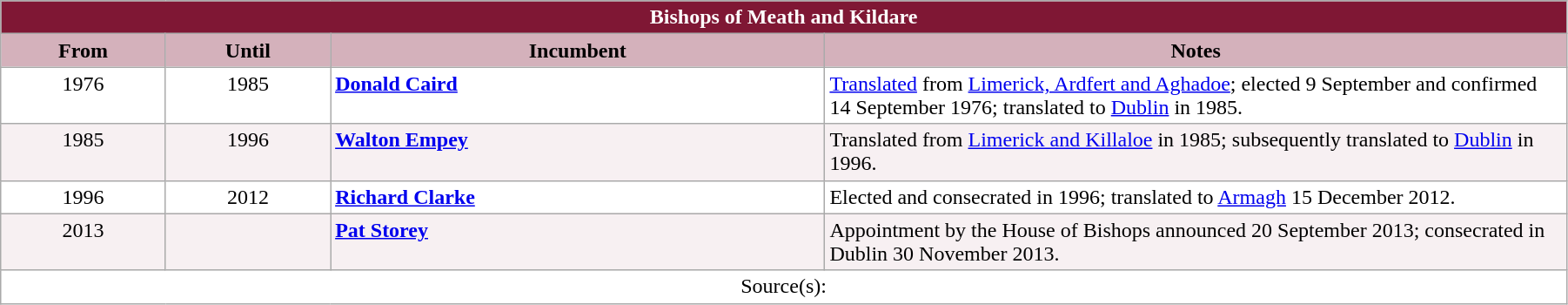<table class="wikitable" style="width:95%;">
<tr>
<th colspan="4" style="background:#7f1734; color:white;">Bishops of Meath and Kildare</th>
</tr>
<tr>
<th style="background:#d4b1bb; width:10%;">From</th>
<th style="background:#d4b1bb; width:10%;">Until</th>
<th style="background:#d4b1bb; width:30%;">Incumbent</th>
<th style="background:#d4b1bb; width:45%;">Notes</th>
</tr>
<tr style="vertical-align:top; background:white;">
<td align=center>1976</td>
<td align=center>1985</td>
<td><strong><a href='#'>Donald Caird</a></strong></td>
<td><a href='#'>Translated</a> from <a href='#'>Limerick, Ardfert and Aghadoe</a>; elected 9 September and confirmed 14 September 1976; translated to <a href='#'>Dublin</a> in 1985.</td>
</tr>
<tr style="vertical-align:top; background:#f7f0f2;">
<td align=center>1985</td>
<td align=center>1996</td>
<td><strong><a href='#'>Walton Empey</a></strong></td>
<td>Translated from <a href='#'>Limerick and Killaloe</a> in 1985; subsequently translated to <a href='#'>Dublin</a> in 1996.</td>
</tr>
<tr style="vertical-align:top; background:white;">
<td align=center>1996</td>
<td align=center>2012</td>
<td><strong><a href='#'>Richard Clarke</a></strong></td>
<td>Elected and consecrated in 1996; translated to <a href='#'>Armagh</a> 15 December 2012.</td>
</tr>
<tr style="vertical-align:top; background:#f7f0f2;">
<td align=center>2013</td>
<td align=center></td>
<td><strong><a href='#'>Pat Storey</a></strong></td>
<td>Appointment by the House of Bishops announced 20 September 2013; consecrated in Dublin 30 November 2013.</td>
</tr>
<tr style="vertical-align:top; background:white;">
<td style="text-align:center;" colspan="4">Source(s):</td>
</tr>
</table>
